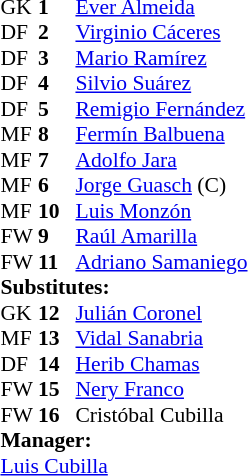<table style="font-size:90%" cellspacing="0" cellpadding="0" align=center>
<tr>
<td colspan="4"></td>
</tr>
<tr>
<th width=25></th>
<th width=25></th>
</tr>
<tr>
<td>GK</td>
<td><strong>1</strong></td>
<td> <a href='#'>Ever Almeida</a></td>
</tr>
<tr>
<td>DF</td>
<td><strong>2</strong></td>
<td> <a href='#'>Virginio Cáceres</a></td>
</tr>
<tr>
<td>DF</td>
<td><strong>3</strong></td>
<td> <a href='#'>Mario Ramírez</a></td>
<td></td>
<td></td>
</tr>
<tr>
<td>DF</td>
<td><strong>4</strong></td>
<td> <a href='#'>Silvio Suárez</a></td>
</tr>
<tr>
<td>DF</td>
<td><strong>5</strong></td>
<td> <a href='#'>Remigio Fernández</a></td>
<td></td>
</tr>
<tr>
<td>MF</td>
<td><strong>8</strong></td>
<td> <a href='#'>Fermín Balbuena</a></td>
</tr>
<tr>
<td>MF</td>
<td><strong>7</strong></td>
<td> <a href='#'>Adolfo Jara</a></td>
<td></td>
<td></td>
</tr>
<tr>
<td>MF</td>
<td><strong>6</strong></td>
<td> <a href='#'>Jorge Guasch</a> (C)</td>
</tr>
<tr>
<td>MF</td>
<td><strong>10</strong></td>
<td> <a href='#'>Luis Monzón</a></td>
</tr>
<tr>
<td>FW</td>
<td><strong>9</strong></td>
<td> <a href='#'>Raúl Amarilla</a></td>
</tr>
<tr>
<td>FW</td>
<td><strong>11</strong></td>
<td> <a href='#'>Adriano Samaniego</a></td>
</tr>
<tr>
<td colspan=3><strong>Substitutes:</strong></td>
</tr>
<tr>
<td>GK</td>
<td><strong>12</strong></td>
<td> <a href='#'>Julián Coronel</a></td>
</tr>
<tr>
<td>MF</td>
<td><strong>13</strong></td>
<td> <a href='#'>Vidal Sanabria</a></td>
</tr>
<tr>
<td>DF</td>
<td><strong>14</strong></td>
<td> <a href='#'>Herib Chamas</a></td>
<td></td>
<td></td>
</tr>
<tr>
<td>FW</td>
<td><strong>15</strong></td>
<td> <a href='#'>Nery Franco</a></td>
</tr>
<tr>
<td>FW</td>
<td><strong>16</strong></td>
<td> Cristóbal Cubilla</td>
<td></td>
<td></td>
</tr>
<tr>
<td colspan=3><strong>Manager:</strong></td>
</tr>
<tr>
<td colspan=4> <a href='#'>Luis Cubilla</a></td>
</tr>
</table>
